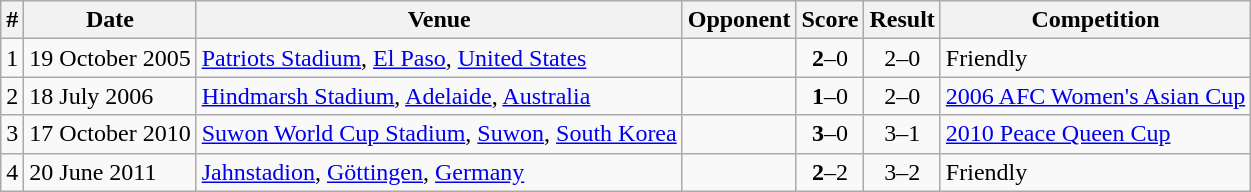<table class="wikitable">
<tr>
<th>#</th>
<th>Date</th>
<th>Venue</th>
<th>Opponent</th>
<th>Score</th>
<th>Result</th>
<th>Competition</th>
</tr>
<tr>
<td>1</td>
<td>19 October 2005</td>
<td><a href='#'>Patriots Stadium</a>, <a href='#'>El Paso</a>, <a href='#'>United States</a></td>
<td></td>
<td align="center"><strong>2</strong>–0</td>
<td align="center">2–0</td>
<td>Friendly</td>
</tr>
<tr>
<td>2</td>
<td>18 July 2006</td>
<td><a href='#'>Hindmarsh Stadium</a>, <a href='#'>Adelaide</a>, <a href='#'>Australia</a></td>
<td></td>
<td align="center"><strong>1</strong>–0</td>
<td align="center">2–0</td>
<td><a href='#'>2006 AFC Women's Asian Cup</a></td>
</tr>
<tr>
<td>3</td>
<td>17 October 2010</td>
<td><a href='#'>Suwon World Cup Stadium</a>, <a href='#'>Suwon</a>, <a href='#'>South Korea</a></td>
<td></td>
<td align="center"><strong>3</strong>–0</td>
<td align="center">3–1</td>
<td><a href='#'>2010 Peace Queen Cup</a></td>
</tr>
<tr>
<td>4</td>
<td>20 June 2011</td>
<td><a href='#'>Jahnstadion</a>, <a href='#'>Göttingen</a>, <a href='#'>Germany</a></td>
<td></td>
<td align="center"><strong>2</strong>–2</td>
<td align="center">3–2</td>
<td>Friendly</td>
</tr>
</table>
